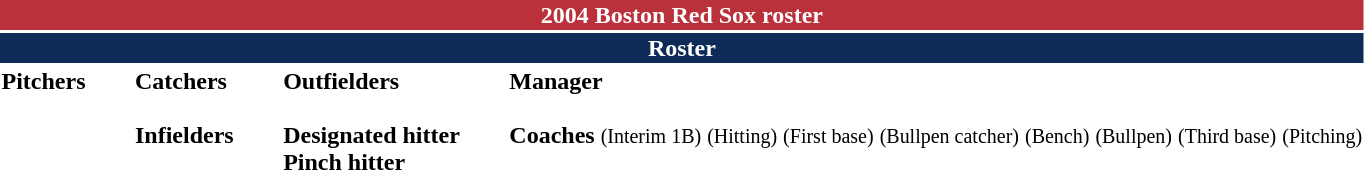<table class="toccolours" style="text-align: left;">
<tr>
<th colspan="10" style="background-color: #ba313c; color: white; text-align: center;">2004 Boston Red Sox roster</th>
</tr>
<tr>
<td colspan="10" style="background-color:#0d2b56; color: white; text-align: center;"><strong>Roster</strong></td>
</tr>
<tr>
<td valign="top"><strong>Pitchers</strong><br>
























</td>
<td width="25px"></td>
<td valign="top"><strong>Catchers</strong><br>

<br><strong>Infielders</strong>













</td>
<td width="25px"></td>
<td valign="top"><strong>Outfielders</strong><br>




<br><strong>Designated hitter</strong> 
<br><strong>Pinch hitter</strong> 
</td>
<td width="25px"></td>
<td valign="top"><strong>Manager</strong><br><br><strong>Coaches</strong>
 <small>(Interim 1B)</small>
 <small>(Hitting)</small>
 <small>(First base)</small>
 <small>(Bullpen catcher)</small>
 <small>(Bench)</small>
 <small>(Bullpen)</small>
 <small>(Third base)</small>
 <small>(Pitching)</small></td>
</tr>
<tr>
</tr>
</table>
